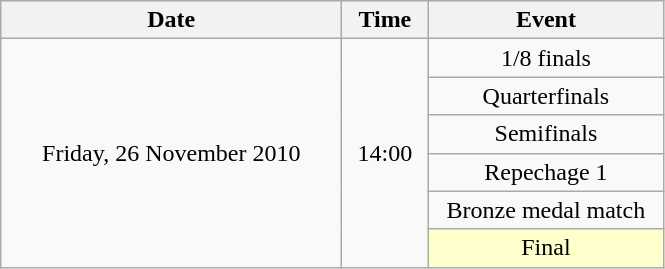<table class = "wikitable" style="text-align:center;">
<tr>
<th width=220>Date</th>
<th width=50>Time</th>
<th width=150>Event</th>
</tr>
<tr>
<td rowspan=6>Friday, 26 November 2010</td>
<td rowspan=6>14:00</td>
<td>1/8 finals</td>
</tr>
<tr>
<td>Quarterfinals</td>
</tr>
<tr>
<td>Semifinals</td>
</tr>
<tr>
<td>Repechage 1</td>
</tr>
<tr>
<td>Bronze medal match</td>
</tr>
<tr>
<td bgcolor=ffffcc>Final</td>
</tr>
</table>
